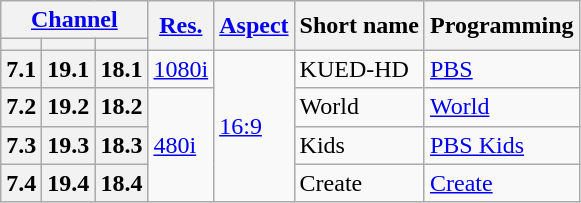<table class="wikitable">
<tr>
<th scope = "col" colspan="3"><a href='#'>Channel</a></th>
<th scope = "col" rowspan="2"><a href='#'>Res.</a></th>
<th scope = "col" rowspan="2"><a href='#'>Aspect</a></th>
<th scope = "col" rowspan="2">Short name</th>
<th scope = "col" rowspan="2">Programming</th>
</tr>
<tr>
<th scope = "col"></th>
<th></th>
<th></th>
</tr>
<tr>
<th scope = "row">7.1</th>
<th>19.1</th>
<th>18.1</th>
<td><a href='#'>1080i</a></td>
<td rowspan=4><a href='#'>16:9</a></td>
<td>KUED-HD</td>
<td><a href='#'>PBS</a></td>
</tr>
<tr>
<th scope = "row">7.2</th>
<th>19.2</th>
<th>18.2</th>
<td rowspan=3><a href='#'>480i</a></td>
<td>World</td>
<td><a href='#'>World</a></td>
</tr>
<tr>
<th scope = "row">7.3</th>
<th>19.3</th>
<th>18.3</th>
<td>Kids</td>
<td><a href='#'>PBS Kids</a></td>
</tr>
<tr>
<th scope = "row">7.4</th>
<th>19.4</th>
<th>18.4</th>
<td>Create</td>
<td><a href='#'>Create</a></td>
</tr>
</table>
